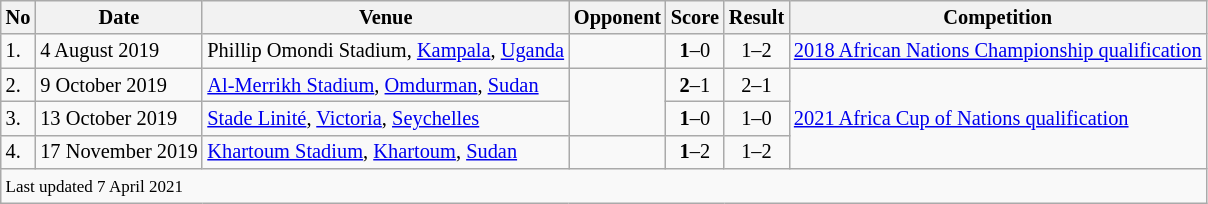<table class="wikitable" style="font-size:85%;">
<tr>
<th>No</th>
<th>Date</th>
<th>Venue</th>
<th>Opponent</th>
<th>Score</th>
<th>Result</th>
<th>Competition</th>
</tr>
<tr>
<td>1.</td>
<td>4 August 2019</td>
<td>Phillip Omondi Stadium, <a href='#'>Kampala</a>, <a href='#'>Uganda</a></td>
<td></td>
<td align=center><strong>1</strong>–0</td>
<td align=center>1–2</td>
<td><a href='#'>2018 African Nations Championship qualification</a></td>
</tr>
<tr>
<td>2.</td>
<td>9 October 2019</td>
<td><a href='#'>Al-Merrikh Stadium</a>, <a href='#'>Omdurman</a>, <a href='#'>Sudan</a></td>
<td rowspan=2></td>
<td align=center><strong>2</strong>–1</td>
<td align=center>2–1</td>
<td rowspan=3><a href='#'>2021 Africa Cup of Nations qualification</a></td>
</tr>
<tr>
<td>3.</td>
<td>13 October 2019</td>
<td><a href='#'>Stade Linité</a>, <a href='#'>Victoria</a>, <a href='#'>Seychelles</a></td>
<td align=center><strong>1</strong>–0</td>
<td align=center>1–0</td>
</tr>
<tr>
<td>4.</td>
<td>17 November 2019</td>
<td><a href='#'>Khartoum Stadium</a>, <a href='#'>Khartoum</a>, <a href='#'>Sudan</a></td>
<td></td>
<td align=center><strong>1</strong>–2</td>
<td align=center>1–2</td>
</tr>
<tr>
<td colspan="7"><small>Last updated 7 April 2021</small></td>
</tr>
</table>
